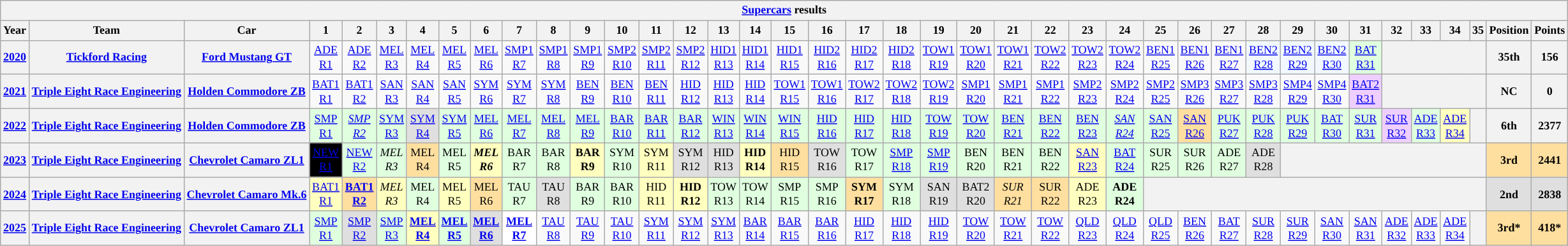<table class="wikitable" style="text-align:center; font-size:75%">
<tr>
<th colspan=45><a href='#'>Supercars</a> results</th>
</tr>
<tr>
<th>Year</th>
<th>Team</th>
<th>Car</th>
<th>1</th>
<th>2</th>
<th>3</th>
<th>4</th>
<th>5</th>
<th>6</th>
<th>7</th>
<th>8</th>
<th>9</th>
<th>10</th>
<th>11</th>
<th>12</th>
<th>13</th>
<th>14</th>
<th>15</th>
<th>16</th>
<th>17</th>
<th>18</th>
<th>19</th>
<th>20</th>
<th>21</th>
<th>22</th>
<th>23</th>
<th>24</th>
<th>25</th>
<th>26</th>
<th>27</th>
<th>28</th>
<th>29</th>
<th>30</th>
<th>31</th>
<th>32</th>
<th>33</th>
<th>34</th>
<th>35</th>
<th>Position</th>
<th>Points</th>
</tr>
<tr>
<th><a href='#'>2020</a></th>
<th nowrap><a href='#'>Tickford Racing</a></th>
<th nowrap><a href='#'>Ford Mustang GT</a></th>
<td><a href='#'>ADE<br>R1</a></td>
<td><a href='#'>ADE<br>R2</a></td>
<td><a href='#'>MEL<br>R3</a></td>
<td><a href='#'>MEL<br>R4</a></td>
<td><a href='#'>MEL<br>R5</a></td>
<td><a href='#'>MEL<br>R6</a></td>
<td><a href='#'>SMP1<br>R7</a></td>
<td><a href='#'>SMP1<br>R8</a></td>
<td><a href='#'>SMP1<br>R9</a></td>
<td><a href='#'>SMP2<br>R10</a></td>
<td><a href='#'>SMP2<br>R11</a></td>
<td><a href='#'>SMP2<br>R12</a></td>
<td><a href='#'>HID1<br>R13</a></td>
<td><a href='#'>HID1<br>R14</a></td>
<td><a href='#'>HID1<br>R15</a></td>
<td><a href='#'>HID2<br>R16</a></td>
<td><a href='#'>HID2<br>R17</a></td>
<td><a href='#'>HID2<br>R18</a></td>
<td><a href='#'>TOW1<br>R19</a></td>
<td><a href='#'>TOW1<br>R20</a></td>
<td><a href='#'>TOW1<br>R21</a></td>
<td><a href='#'>TOW2<br>R22</a></td>
<td><a href='#'>TOW2<br>R23</a></td>
<td><a href='#'>TOW2<br>R24</a></td>
<td><a href='#'>BEN1<br>R25</a></td>
<td><a href='#'>BEN1<br>R26</a></td>
<td><a href='#'>BEN1<br>R27</a></td>
<td style="background:#f1f8ff"><a href='#'>BEN2<br>R28</a><br></td>
<td style="background:#f1f8ff"><a href='#'>BEN2<br>R29</a><br></td>
<td style="background:#f1f8ff"><a href='#'>BEN2<br>R30</a><br></td>
<td style="background:#dfffdf"><a href='#'>BAT<br>R31</a><br></td>
<th colspan=4></th>
<th>35th</th>
<th>156</th>
</tr>
<tr>
<th><a href='#'>2021</a></th>
<th nowrap><a href='#'>Triple Eight Race Engineering</a></th>
<th nowrap><a href='#'>Holden Commodore ZB</a></th>
<td><a href='#'>BAT1<br>R1</a></td>
<td><a href='#'>BAT1<br>R2</a></td>
<td><a href='#'>SAN<br>R3</a></td>
<td><a href='#'>SAN<br>R4</a></td>
<td><a href='#'>SAN<br>R5</a></td>
<td><a href='#'>SYM<br>R6</a></td>
<td><a href='#'>SYM<br>R7</a></td>
<td><a href='#'>SYM<br>R8</a></td>
<td><a href='#'>BEN<br>R9</a></td>
<td><a href='#'>BEN<br>R10</a></td>
<td><a href='#'>BEN<br>R11</a></td>
<td><a href='#'>HID<br>R12</a></td>
<td><a href='#'>HID<br>R13</a></td>
<td><a href='#'>HID<br>R14</a></td>
<td><a href='#'>TOW1<br>R15</a></td>
<td><a href='#'>TOW1<br>R16</a></td>
<td><a href='#'>TOW2<br>R17</a></td>
<td><a href='#'>TOW2<br>R18</a></td>
<td><a href='#'>TOW2<br>R19</a></td>
<td><a href='#'>SMP1<br>R20</a></td>
<td><a href='#'>SMP1<br>R21</a></td>
<td><a href='#'>SMP1<br>R22</a></td>
<td><a href='#'>SMP2<br>R23</a></td>
<td><a href='#'>SMP2<br>R24</a></td>
<td><a href='#'>SMP2<br>R25</a></td>
<td><a href='#'>SMP3<br>R26</a></td>
<td><a href='#'>SMP3<br>R27</a></td>
<td><a href='#'>SMP3<br>R28</a></td>
<td><a href='#'>SMP4<br>R29</a></td>
<td><a href='#'>SMP4<br>R30</a></td>
<td style=background:#efcfff><a href='#'>BAT2<br>R31</a><br></td>
<th colspan=4></th>
<th>NC</th>
<th>0</th>
</tr>
<tr>
<th><a href='#'>2022</a></th>
<th nowrap><a href='#'>Triple Eight Race Engineering</a></th>
<th nowrap><a href='#'>Holden Commodore ZB</a></th>
<td style=background:#dfffdf><a href='#'>SMP<br>R1</a><br></td>
<td style=background:#dfffdf><em><a href='#'>SMP<br>R2</a><br></em></td>
<td style=background:#dfffdf><a href='#'>SYM<br>R3</a><br></td>
<td style=background:#dfdfdf><a href='#'>SYM<br>R4</a><br></td>
<td style=background:#dfffdf><a href='#'>SYM<br>R5</a><br></td>
<td style=background:#dfffdf><a href='#'>MEL<br>R6</a><br></td>
<td style=background:#dfffdf><a href='#'>MEL<br>R7</a><br></td>
<td style=background:#dfffdf><a href='#'>MEL<br>R8</a><br></td>
<td style=background:#dfffdf><a href='#'>MEL<br>R9</a><br></td>
<td style=background:#dfffdf><a href='#'>BAR<br>R10</a><br></td>
<td style=background:#dfffdf><a href='#'>BAR<br>R11</a><br></td>
<td style=background:#dfffdf><a href='#'>BAR<br>R12</a><br></td>
<td style=background:#dfffdf><a href='#'>WIN<br>R13</a><br></td>
<td style=background:#dfffdf><a href='#'>WIN<br>R14</a><br></td>
<td style=background:#dfffdf><a href='#'>WIN<br>R15</a><br></td>
<td style=background:#dfffdf><a href='#'>HID<br>R16</a><br></td>
<td style=background:#dfffdf><a href='#'>HID<br>R17</a><br></td>
<td style=background:#dfffdf><a href='#'>HID<br>R18</a><br></td>
<td style=background:#dfffdf><a href='#'>TOW<br>R19</a><br></td>
<td style=background:#dfffdf><a href='#'>TOW<br>R20</a><br></td>
<td style=background:#dfffdf><a href='#'>BEN<br>R21</a><br></td>
<td style=background:#dfffdf><a href='#'>BEN<br>R22</a><br></td>
<td style=background:#dfffdf><a href='#'>BEN<br>R23</a><br></td>
<td style=background:#dfffdf><em><a href='#'>SAN<br>R24</a><br></em></td>
<td style=background:#dfffdf><a href='#'>SAN<br>R25</a><br></td>
<td style=background:#ffdf9f><a href='#'>SAN<br>R26</a><br></td>
<td style=background:#dfffdf><a href='#'>PUK<br>R27</a><br></td>
<td style=background:#dfffdf><a href='#'>PUK<br>R28</a><br></td>
<td style=background:#dfffdf><a href='#'>PUK<br>R29</a><br></td>
<td style=background:#dfffdf><a href='#'>BAT<br>R30</a><br></td>
<td style=background:#dfffdf><a href='#'>SUR<br>R31</a><br></td>
<td style=background:#efcfff><a href='#'>SUR<br>R32</a><br></td>
<td style=background:#dfffdf><a href='#'>ADE<br>R33</a><br></td>
<td style=background:#ffffbf><a href='#'>ADE<br>R34</a><br></td>
<th colspan=1></th>
<th>6th</th>
<th>2377</th>
</tr>
<tr>
<th><a href='#'>2023</a></th>
<th nowrap><a href='#'>Triple Eight Race Engineering</a></th>
<th nowrap><a href='#'>Chevrolet Camaro ZL1</a></th>
<td style="background:#000000; color:white;"><span><a href='#'>NEW<br>R1</a></span><br></td>
<td style="background:#dfffdf"><a href='#'>NEW<br>R2</a><br></td>
<td style="background:#dfffdf"><em>MEL<br>R3<br></em></td>
<td style="background:#ffdf9f">MEL<br>R4<br></td>
<td style="background:#dfffdf">MEL<br>R5<br></td>
<td style="background:#ffffbf"><strong><em>MEL<br>R6<br></em></strong></td>
<td style="background:#dfffdf">BAR<br>R7<br></td>
<td style="background:#dfffdf">BAR<br>R8<br></td>
<td style="background:#ffffbf"><strong>BAR<br>R9<br></strong></td>
<td style="background:#dfffdf">SYM<br>R10<br></td>
<td style="background:#ffffbf">SYM<br>R11<br></td>
<td style="background:#dfdfdf">SYM<br>R12<br></td>
<td style="background:#dfdfdf">HID<br>R13<br></td>
<td style="background:#ffffbf"><strong>HID<br>R14<br></strong></td>
<td style="background:#ffdf9f">HID<br>R15<br></td>
<td style="background:#dfdfdf">TOW<br>R16<br></td>
<td style="background:#dfffdf">TOW<br>R17<br></td>
<td style="background:#dfffdf"><a href='#'>SMP<br>R18</a><br></td>
<td style="background:#dfffdf"><a href='#'>SMP<br>R19</a><br></td>
<td style="background:#dfffdf">BEN<br>R20<br></td>
<td style="background:#dfffdf">BEN<br>R21<br></td>
<td style="background:#dfffdf">BEN<br>R22<br></td>
<td style="background:#ffffbf"><a href='#'>SAN<br>R23</a><br></td>
<td style="background:#dfffdf"><a href='#'>BAT<br>R24</a><br></td>
<td style="background:#dfffdf">SUR<br>R25<br></td>
<td style="background:#dfffdf">SUR<br>R26<br></td>
<td style="background:#dfffdf">ADE<br>R27<br></td>
<td style="background:#dfdfdf">ADE<br>R28<br></td>
<th colspan=7></th>
<th style="background: #ffdf9f">3rd</th>
<th style="background: #ffdf9f">2441</th>
</tr>
<tr>
<th><a href='#'>2024</a></th>
<th nowrap><a href='#'>Triple Eight Race Engineering</a></th>
<th nowrap><a href='#'>Chevrolet Camaro Mk.6</a></th>
<td style="background:#ffffbf"><a href='#'>BAT1<br>R1</a><br></td>
<td style="background:#ffdf9f"><strong><a href='#'>BAT1<br>R2</a><br></strong></td>
<td style="background:#ffffbf"><em>MEL <br>R3<br></em></td>
<td style="background:#dfffdf">MEL<br>R4<br></td>
<td style="background:#ffffbf">MEL<br>R5<br></td>
<td style="background:#ffdf9f">MEL<br>R6<br></td>
<td style="background:#dfffdf">TAU<br>R7 <br></td>
<td style="background:#dfdfdf">TAU<br>R8 <br></td>
<td style="background:#dfffdf">BAR<br>R9 <br></td>
<td style="background:#dfffdf">BAR<br>R10 <br></td>
<td style="background:#ffffbf">HID<br>R11 <br></td>
<td style="background:#ffffbf"><strong>HID<br>R12 <br></strong></td>
<td style="background:#dfffdf">TOW<br>R13<br></td>
<td style="background:#dfffdf">TOW<br>R14<br></td>
<td style="background:#dfffdf">SMP<br>R15<br></td>
<td style="background:#dfffdf">SMP<br>R16<br></td>
<td style="background:#ffdf9f"><strong>SYM<br>R17<br></strong></td>
<td style="background:#dfffdf">SYM<br>R18<br></td>
<td style="background:#dfdfdf">SAN<br>R19<br></td>
<td style="background:#dfdfdf">BAT2<br>R20<br></td>
<td style="background:#ffdf9f"><em>SUR<br>R21<br></em></td>
<td style="background:#ffdf9f">SUR<br>R22<br></td>
<td style="background:#ffffbf">ADE<br>R23<br></td>
<td style="background:#dfffdf"><strong>ADE<br>R24<br></strong></td>
<th colspan=11></th>
<th style="background:#dfdfdf;">2nd</th>
<th style="background:#dfdfdf;">2838</th>
</tr>
<tr>
<th><a href='#'>2025</a></th>
<th nowrap><a href='#'>Triple Eight Race Engineering</a></th>
<th nowrap><a href='#'>Chevrolet Camaro ZL1</a></th>
<td style=background:#dfffdf><a href='#'>SMP<br>R1</a><br></td>
<td style=background:#dfdfdf><a href='#'>SMP<br>R2</a><br></td>
<td style=background:#dfffdf><a href='#'>SMP<br>R3</a><br></td>
<td style=background:#ffffbf><strong><a href='#'>MEL<br>R4</a></strong><br></td>
<td style=background:#dfffdf><strong><a href='#'>MEL<br>R5</a></strong><br></td>
<td style=background:#dfdfdf><strong><a href='#'>MEL<br>R6</a></strong><br></td>
<td style=background:#ffffff><strong><a href='#'>MEL<br>R7</a></strong><br></td>
<td><a href='#'>TAU<br>R8</a></td>
<td><a href='#'>TAU<br>R9</a></td>
<td><a href='#'>TAU<br>R10</a></td>
<td><a href='#'>SYM<br>R11</a></td>
<td><a href='#'>SYM<br>R12</a></td>
<td><a href='#'>SYM<br>R13</a></td>
<td><a href='#'>BAR<br>R14</a></td>
<td><a href='#'>BAR<br>R15</a></td>
<td><a href='#'>BAR<br>R16</a></td>
<td><a href='#'>HID<br>R17</a></td>
<td><a href='#'>HID<br>R18</a></td>
<td><a href='#'>HID<br>R19</a></td>
<td><a href='#'>TOW<br>R20</a></td>
<td><a href='#'>TOW<br>R21</a></td>
<td><a href='#'>TOW<br>R22</a></td>
<td><a href='#'>QLD<br>R23</a></td>
<td><a href='#'>QLD<br>R24</a></td>
<td><a href='#'>QLD<br>R25</a></td>
<td><a href='#'>BEN<br>R26</a></td>
<td><a href='#'>BAT<br>R27</a></td>
<td><a href='#'>SUR<br>R28</a></td>
<td><a href='#'>SUR<br>R29</a></td>
<td><a href='#'>SAN<br>R30</a></td>
<td><a href='#'>SAN<br>R31</a></td>
<td><a href='#'>ADE<br>R32</a></td>
<td><a href='#'>ADE<br>R33</a></td>
<td><a href='#'>ADE<br>R34</a></td>
<th colspan=1></th>
<th style=background:#ffdf9f><strong>3rd</strong>*</th>
<th style=background:#ffdf9f>418*</th>
</tr>
</table>
